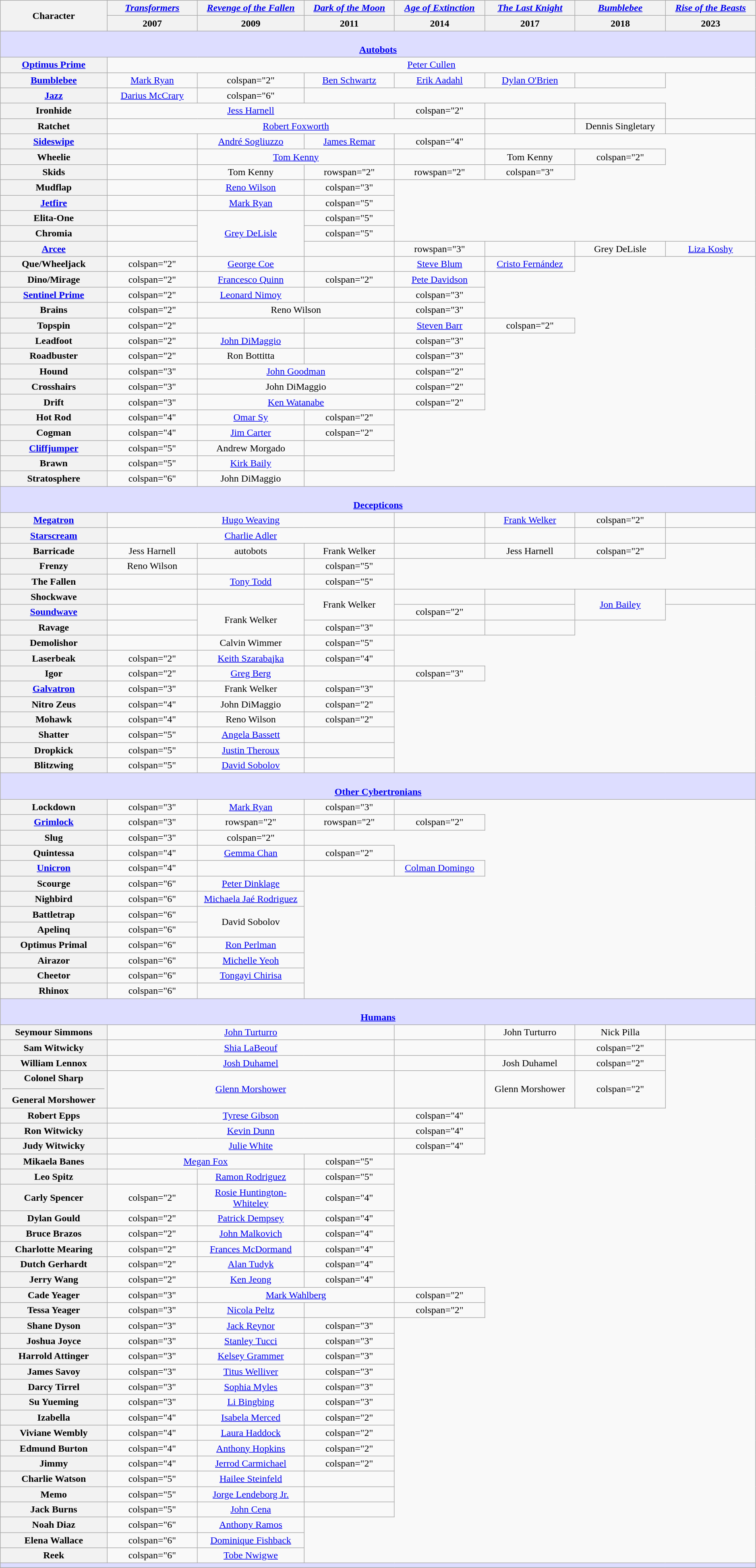<table role=“presentation” | class="wikitable collapsible" style="text-align:center; width:99%;">
<tr>
<th rowspan="2" style="width:13%;">Character</th>
<th style="text-align:center; width:11%;"><em><a href='#'>Transformers</a></em></th>
<th style="text-align:center; width:13%;"><em><a href='#'>Revenge of the Fallen</a></em></th>
<th style="text-align:center; width:11%;"><em><a href='#'>Dark of the Moon</a></em></th>
<th style="text-align:center; width:11%;"><em><a href='#'>Age of Extinction</a></em></th>
<th style="text-align:center; width:11%;"><em><a href='#'>The Last Knight</a></em></th>
<th style="text-align:center; width:11%;"><em><a href='#'>Bumblebee</a></em></th>
<th style="text-align:center; width:11%;"><em><a href='#'>Rise of the Beasts</a></em></th>
</tr>
<tr>
<th>2007</th>
<th>2009</th>
<th>2011</th>
<th>2014</th>
<th>2017</th>
<th>2018</th>
<th>2023</th>
</tr>
<tr>
<th colspan="8" style="background:#ddf;"><br><strong><a href='#'>Autobots</a></strong>
</th>
</tr>
<tr>
<th><a href='#'>Optimus Prime</a></th>
<td colspan="7"><a href='#'>Peter Cullen</a></td>
</tr>
<tr>
<th><a href='#'>Bumblebee</a></th>
<td><a href='#'>Mark Ryan</a></td>
<td>colspan="2" </td>
<td><a href='#'>Ben Schwartz</a></td>
<td><a href='#'>Erik Aadahl</a></td>
<td><a href='#'>Dylan O'Brien</a></td>
<td></td>
</tr>
<tr>
<th><a href='#'>Jazz</a></th>
<td><a href='#'>Darius McCrary</a></td>
<td>colspan="6" </td>
</tr>
<tr>
<th>Ironhide</th>
<td colspan="3"><a href='#'>Jess Harnell</a></td>
<td>colspan="2" </td>
<td></td>
<td></td>
</tr>
<tr>
<th>Ratchet</th>
<td colspan="4"><a href='#'>Robert Foxworth</a></td>
<td></td>
<td>Dennis Singletary</td>
<td></td>
</tr>
<tr>
<th><a href='#'>Sideswipe</a></th>
<td></td>
<td><a href='#'>André Sogliuzzo</a></td>
<td><a href='#'>James Remar</a></td>
<td>colspan="4" </td>
</tr>
<tr>
<th>Wheelie</th>
<td></td>
<td colspan="2"><a href='#'>Tom Kenny</a></td>
<td></td>
<td>Tom Kenny</td>
<td>colspan="2" </td>
</tr>
<tr>
<th>Skids</th>
<td></td>
<td>Tom Kenny</td>
<td>rowspan="2" </td>
<td>rowspan="2" </td>
<td>colspan="3" </td>
</tr>
<tr>
<th>Mudflap</th>
<td></td>
<td><a href='#'>Reno Wilson</a></td>
<td>colspan="3" </td>
</tr>
<tr>
<th><a href='#'>Jetfire</a></th>
<td></td>
<td><a href='#'>Mark Ryan</a></td>
<td>colspan="5" </td>
</tr>
<tr>
<th>Elita-One</th>
<td></td>
<td rowspan="3"><a href='#'>Grey DeLisle</a></td>
<td>colspan="5" </td>
</tr>
<tr>
<th>Chromia</th>
<td></td>
<td>colspan="5" </td>
</tr>
<tr>
<th><a href='#'>Arcee</a></th>
<td></td>
<td></td>
<td>rowspan="3" </td>
<td></td>
<td>Grey DeLisle</td>
<td><a href='#'>Liza Koshy</a></td>
</tr>
<tr>
<th>Que/Wheeljack</th>
<td>colspan="2" </td>
<td><a href='#'>George Coe</a></td>
<td></td>
<td><a href='#'>Steve Blum</a></td>
<td><a href='#'>Cristo Fernández</a></td>
</tr>
<tr>
<th>Dino/Mirage</th>
<td>colspan="2" </td>
<td><a href='#'>Francesco Quinn</a></td>
<td>colspan="2" </td>
<td><a href='#'>Pete Davidson</a></td>
</tr>
<tr>
<th><a href='#'>Sentinel Prime</a></th>
<td>colspan="2" </td>
<td><a href='#'>Leonard Nimoy</a></td>
<td></td>
<td>colspan="3" </td>
</tr>
<tr>
<th>Brains</th>
<td>colspan="2" </td>
<td colspan="2">Reno Wilson</td>
<td>colspan="3" </td>
</tr>
<tr>
<th>Topspin</th>
<td>colspan="2" </td>
<td></td>
<td></td>
<td><a href='#'>Steven Barr</a></td>
<td>colspan="2" </td>
</tr>
<tr>
<th>Leadfoot</th>
<td>colspan="2" </td>
<td><a href='#'>John DiMaggio</a></td>
<td></td>
<td>colspan="3" </td>
</tr>
<tr>
<th>Roadbuster</th>
<td>colspan="2" </td>
<td>Ron Bottitta</td>
<td></td>
<td>colspan="3" </td>
</tr>
<tr>
<th>Hound</th>
<td>colspan="3" </td>
<td colspan="2"><a href='#'>John Goodman</a></td>
<td>colspan="2" </td>
</tr>
<tr>
<th>Crosshairs</th>
<td>colspan="3" </td>
<td colspan="2">John DiMaggio</td>
<td>colspan="2" </td>
</tr>
<tr>
<th>Drift</th>
<td>colspan="3" </td>
<td colspan="2"><a href='#'>Ken Watanabe</a></td>
<td>colspan="2" </td>
</tr>
<tr>
<th>Hot Rod</th>
<td>colspan="4" </td>
<td><a href='#'>Omar Sy</a></td>
<td>colspan="2" </td>
</tr>
<tr>
<th>Cogman</th>
<td>colspan="4" </td>
<td><a href='#'>Jim Carter</a></td>
<td>colspan="2" </td>
</tr>
<tr>
<th><a href='#'>Cliffjumper</a></th>
<td>colspan="5" </td>
<td>Andrew Morgado</td>
<td></td>
</tr>
<tr>
<th>Brawn</th>
<td>colspan="5" </td>
<td><a href='#'>Kirk Baily</a></td>
<td></td>
</tr>
<tr>
<th>Stratosphere</th>
<td>colspan="6" </td>
<td>John DiMaggio</td>
</tr>
<tr>
<th colspan="9" style="background:#ddf;"><br><strong><a href='#'>Decepticons</a></strong>
</th>
</tr>
<tr>
<th><a href='#'>Megatron</a></th>
<td colspan="3"><a href='#'>Hugo Weaving</a></td>
<td></td>
<td><a href='#'>Frank Welker</a></td>
<td>colspan="2" </td>
</tr>
<tr>
<th><a href='#'>Starscream</a></th>
<td colspan="3"><a href='#'>Charlie Adler</a></td>
<td></td>
<td></td>
<td></td>
<td></td>
</tr>
<tr>
<th>Barricade</th>
<td>Jess Harnell</td>
<td> autobots</td>
<td>Frank Welker</td>
<td></td>
<td>Jess Harnell</td>
<td>colspan="2" </td>
</tr>
<tr>
<th>Frenzy</th>
<td>Reno Wilson</td>
<td></td>
<td>colspan="5" </td>
</tr>
<tr>
<th>The Fallen<br></th>
<td></td>
<td><a href='#'>Tony Todd</a></td>
<td>colspan="5" </td>
</tr>
<tr>
<th>Shockwave</th>
<td></td>
<td></td>
<td rowspan="2">Frank Welker</td>
<td></td>
<td></td>
<td rowspan="2"><a href='#'>Jon Bailey</a></td>
<td></td>
</tr>
<tr>
<th><a href='#'>Soundwave</a></th>
<td></td>
<td rowspan="2">Frank Welker</td>
<td>colspan="2" </td>
<td></td>
</tr>
<tr>
<th>Ravage</th>
<td></td>
<td>colspan="3" </td>
<td></td>
<td></td>
</tr>
<tr>
<th>Demolishor</th>
<td></td>
<td>Calvin Wimmer</td>
<td>colspan="5" </td>
</tr>
<tr>
<th>Laserbeak</th>
<td>colspan="2" </td>
<td><a href='#'>Keith Szarabajka</a></td>
<td>colspan="4" </td>
</tr>
<tr>
<th>Igor</th>
<td>colspan="2" </td>
<td><a href='#'>Greg Berg</a></td>
<td></td>
<td>colspan="3" </td>
</tr>
<tr>
<th><a href='#'>Galvatron</a></th>
<td>colspan="3" </td>
<td>Frank Welker</td>
<td>colspan="3" </td>
</tr>
<tr>
<th>Nitro Zeus</th>
<td>colspan="4" </td>
<td>John DiMaggio</td>
<td>colspan="2" </td>
</tr>
<tr>
<th>Mohawk</th>
<td>colspan="4" </td>
<td>Reno Wilson</td>
<td>colspan="2" </td>
</tr>
<tr>
<th>Shatter</th>
<td>colspan="5" </td>
<td><a href='#'>Angela Bassett</a></td>
<td></td>
</tr>
<tr>
<th>Dropkick</th>
<td>colspan="5" </td>
<td><a href='#'>Justin Theroux</a></td>
<td></td>
</tr>
<tr>
<th>Blitzwing</th>
<td>colspan="5" </td>
<td><a href='#'>David Sobolov</a></td>
<td></td>
</tr>
<tr>
<th colspan="9" style="background:#ddf;"><br><strong><a href='#'>Other Cybertronians</a></strong>
</th>
</tr>
<tr>
<th>Lockdown</th>
<td>colspan="3" </td>
<td><a href='#'>Mark Ryan</a></td>
<td>colspan="3" </td>
</tr>
<tr>
<th><a href='#'>Grimlock</a></th>
<td>colspan="3" </td>
<td>rowspan="2" </td>
<td>rowspan="2" </td>
<td>colspan="2" </td>
</tr>
<tr>
<th>Slug</th>
<td>colspan="3" </td>
<td>colspan="2" </td>
</tr>
<tr>
<th>Quintessa</th>
<td>colspan="4" </td>
<td><a href='#'>Gemma Chan</a></td>
<td>colspan="2" </td>
</tr>
<tr>
<th><a href='#'>Unicron</a></th>
<td>colspan="4" </td>
<td></td>
<td></td>
<td><a href='#'>Colman Domingo</a></td>
</tr>
<tr>
<th>Scourge</th>
<td>colspan="6" </td>
<td><a href='#'>Peter Dinklage</a></td>
</tr>
<tr>
<th>Nighbird</th>
<td>colspan="6" </td>
<td><a href='#'>Michaela Jaé Rodriguez</a></td>
</tr>
<tr>
<th>Battletrap</th>
<td>colspan="6" </td>
<td rowspan="2">David Sobolov</td>
</tr>
<tr>
<th>Apelinq</th>
<td>colspan="6" </td>
</tr>
<tr>
<th>Optimus Primal</th>
<td>colspan="6" </td>
<td><a href='#'>Ron Perlman</a></td>
</tr>
<tr>
<th>Airazor</th>
<td>colspan="6" </td>
<td><a href='#'>Michelle Yeoh</a></td>
</tr>
<tr>
<th>Cheetor</th>
<td>colspan="6" </td>
<td><a href='#'>Tongayi Chirisa</a></td>
</tr>
<tr>
<th>Rhinox</th>
<td>colspan="6" </td>
<td></td>
</tr>
<tr>
<th colspan="9" style="background:#ddf;"><br><strong><a href='#'>Humans</a></strong>
</th>
</tr>
<tr>
<th>Seymour Simmons</th>
<td colspan="3"><a href='#'>John Turturro</a></td>
<td></td>
<td>John Turturro</td>
<td>Nick Pilla</td>
<td></td>
</tr>
<tr>
<th>Sam Witwicky</th>
<td colspan="3"><a href='#'>Shia LaBeouf</a></td>
<td></td>
<td></td>
<td>colspan="2" </td>
</tr>
<tr>
<th>William Lennox</th>
<td colspan="3"><a href='#'>Josh Duhamel</a></td>
<td></td>
<td>Josh Duhamel</td>
<td>colspan="2" </td>
</tr>
<tr>
<th>Colonel Sharp<hr>General Morshower</th>
<td colspan="3"><a href='#'>Glenn Morshower</a></td>
<td></td>
<td>Glenn Morshower</td>
<td>colspan="2" </td>
</tr>
<tr>
<th>Robert Epps</th>
<td colspan="3"><a href='#'>Tyrese Gibson</a></td>
<td>colspan="4" </td>
</tr>
<tr>
<th>Ron Witwicky</th>
<td colspan="3"><a href='#'>Kevin Dunn</a></td>
<td>colspan="4" </td>
</tr>
<tr>
<th>Judy Witwicky</th>
<td colspan="3"><a href='#'>Julie White</a></td>
<td>colspan="4" </td>
</tr>
<tr>
<th>Mikaela Banes</th>
<td colspan="2"><a href='#'>Megan Fox</a></td>
<td>colspan="5" </td>
</tr>
<tr>
<th>Leo Spitz</th>
<td></td>
<td><a href='#'>Ramon Rodriguez</a></td>
<td>colspan="5" </td>
</tr>
<tr>
<th>Carly Spencer</th>
<td>colspan="2" </td>
<td><a href='#'>Rosie Huntington-Whiteley</a></td>
<td>colspan="4" </td>
</tr>
<tr>
<th>Dylan Gould</th>
<td>colspan="2" </td>
<td><a href='#'>Patrick Dempsey</a></td>
<td>colspan="4" </td>
</tr>
<tr>
<th>Bruce Brazos</th>
<td>colspan="2" </td>
<td><a href='#'>John Malkovich</a></td>
<td>colspan="4" </td>
</tr>
<tr>
<th>Charlotte Mearing</th>
<td>colspan="2" </td>
<td><a href='#'>Frances McDormand</a></td>
<td>colspan="4" </td>
</tr>
<tr>
<th>Dutch Gerhardt</th>
<td>colspan="2" </td>
<td><a href='#'>Alan Tudyk</a></td>
<td>colspan="4" </td>
</tr>
<tr>
<th>Jerry Wang</th>
<td>colspan="2" </td>
<td><a href='#'>Ken Jeong</a></td>
<td>colspan="4" </td>
</tr>
<tr>
<th>Cade Yeager</th>
<td>colspan="3" </td>
<td colspan="2"><a href='#'>Mark Wahlberg</a></td>
<td>colspan="2" </td>
</tr>
<tr>
<th>Tessa Yeager</th>
<td>colspan="3" </td>
<td colspan="1"><a href='#'>Nicola Peltz</a></td>
<td></td>
<td>colspan="2" </td>
</tr>
<tr>
<th>Shane Dyson</th>
<td>colspan="3" </td>
<td><a href='#'>Jack Reynor</a></td>
<td>colspan="3" </td>
</tr>
<tr>
<th>Joshua Joyce</th>
<td>colspan="3" </td>
<td><a href='#'>Stanley Tucci</a></td>
<td>colspan="3" </td>
</tr>
<tr>
<th>Harrold Attinger</th>
<td>colspan="3" </td>
<td><a href='#'>Kelsey Grammer</a></td>
<td>colspan="3" </td>
</tr>
<tr>
<th>James Savoy</th>
<td>colspan="3" </td>
<td><a href='#'>Titus Welliver</a></td>
<td>colspan="3" </td>
</tr>
<tr>
<th>Darcy Tirrel</th>
<td>colspan="3" </td>
<td><a href='#'>Sophia Myles</a></td>
<td>colspan="3" </td>
</tr>
<tr>
<th>Su Yueming</th>
<td>colspan="3" </td>
<td><a href='#'>Li Bingbing</a></td>
<td>colspan="3" </td>
</tr>
<tr>
<th>Izabella</th>
<td>colspan="4" </td>
<td><a href='#'>Isabela Merced</a></td>
<td>colspan="2" </td>
</tr>
<tr>
<th>Viviane Wembly</th>
<td>colspan="4" </td>
<td><a href='#'>Laura Haddock</a></td>
<td>colspan="2" </td>
</tr>
<tr>
<th>Edmund Burton</th>
<td>colspan="4" </td>
<td><a href='#'>Anthony Hopkins</a></td>
<td>colspan="2" </td>
</tr>
<tr>
<th>Jimmy</th>
<td>colspan="4" </td>
<td><a href='#'>Jerrod Carmichael</a></td>
<td>colspan="2" </td>
</tr>
<tr>
<th>Charlie Watson</th>
<td>colspan="5" </td>
<td><a href='#'>Hailee Steinfeld</a></td>
<td></td>
</tr>
<tr>
<th>Memo</th>
<td>colspan="5" </td>
<td><a href='#'>Jorge Lendeborg Jr.</a></td>
<td></td>
</tr>
<tr>
<th>Jack Burns</th>
<td>colspan="5" </td>
<td><a href='#'>John Cena</a></td>
<td></td>
</tr>
<tr>
<th>Noah Diaz</th>
<td>colspan="6" </td>
<td><a href='#'>Anthony Ramos</a></td>
</tr>
<tr>
<th>Elena Wallace</th>
<td>colspan="6" </td>
<td><a href='#'>Dominique Fishback</a></td>
</tr>
<tr>
<th>Reek</th>
<td>colspan="6" </td>
<td><a href='#'>Tobe Nwigwe</a></td>
</tr>
<tr>
<th colspan="8" style="background:#ddf;"></th>
</tr>
<tr>
</tr>
</table>
